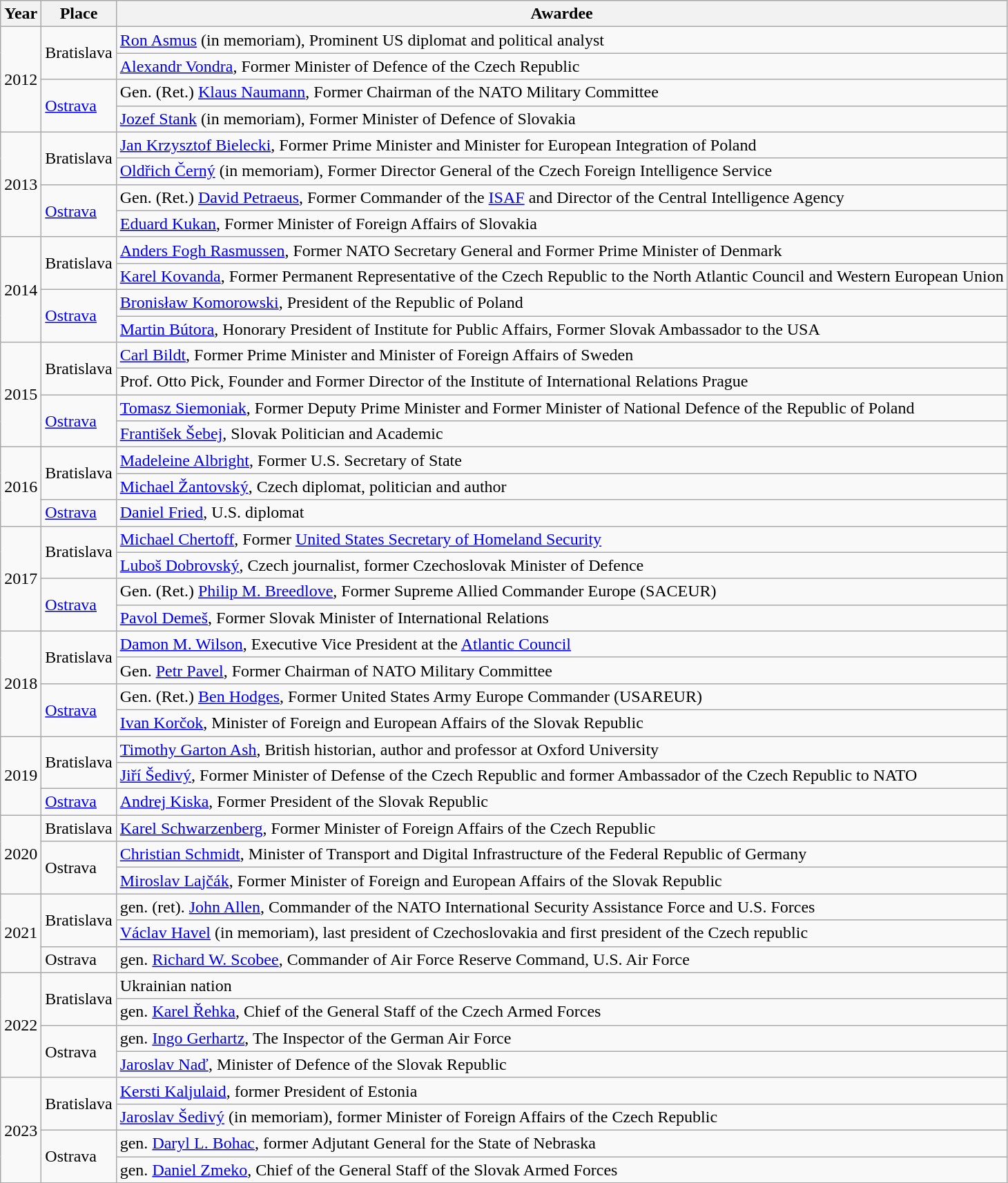<table class="wikitable">
<tr>
<th>Year</th>
<th>Place</th>
<th>Awardee</th>
</tr>
<tr>
<td rowspan=4>2012</td>
<td rowspan=2>Bratislava</td>
<td><a href='#'>Ron Asmus</a> (in memoriam), Prominent US diplomat and political analyst</td>
</tr>
<tr>
<td><a href='#'>Alexandr Vondra</a>, Former Minister of Defence of the Czech Republic</td>
</tr>
<tr>
<td rowspan="2"><a href='#'>Ostrava</a></td>
<td>Gen. (Ret.) <a href='#'>Klaus Naumann</a>, Former Chairman of the NATO Military Committee</td>
</tr>
<tr>
<td><a href='#'>Jozef Stank</a> (in memoriam), Former Minister of Defence of Slovakia</td>
</tr>
<tr>
<td rowspan=4>2013</td>
<td rowspan=2>Bratislava</td>
<td><a href='#'>Jan Krzysztof Bielecki</a>, Former Prime Minister and Minister for European Integration of Poland</td>
</tr>
<tr>
<td><a href='#'>Oldřich Černý</a> (in memoriam), Former Director General of the Czech Foreign Intelligence Service</td>
</tr>
<tr>
<td rowspan=2><a href='#'>Ostrava</a></td>
<td>Gen. (Ret.) <a href='#'>David Petraeus</a>, Former Commander of the <a href='#'>ISAF</a> and Director of the Central Intelligence Agency</td>
</tr>
<tr>
<td><a href='#'>Eduard Kukan</a>, Former Minister of Foreign Affairs of Slovakia</td>
</tr>
<tr>
<td rowspan="4">2014</td>
<td rowspan="2">Bratislava</td>
<td><a href='#'>Anders Fogh Rasmussen</a>, Former NATO Secretary General and Former Prime Minister of Denmark</td>
</tr>
<tr>
<td><a href='#'>Karel Kovanda</a>, Former Permanent Representative of the Czech Republic to the North Atlantic Council and Western European Union</td>
</tr>
<tr>
<td rowspan="2"><a href='#'>Ostrava</a></td>
<td><a href='#'>Bronisław Komorowski</a>, President of the Republic of Poland</td>
</tr>
<tr>
<td><a href='#'>Martin Bútora</a>, Honorary President of Institute for Public Affairs, Former Slovak Ambassador to the USA</td>
</tr>
<tr>
<td rowspan=4>2015</td>
<td rowspan=2>Bratislava</td>
<td><a href='#'>Carl Bildt</a>, Former Prime Minister and Minister of Foreign Affairs of Sweden</td>
</tr>
<tr>
<td>Prof. Otto Pick, Founder and Former Director of the Institute of International Relations Prague</td>
</tr>
<tr>
<td rowspan=2><a href='#'>Ostrava</a></td>
<td><a href='#'>Tomasz Siemoniak</a>, Former Deputy Prime Minister and Former Minister of National Defence of the Republic of Poland</td>
</tr>
<tr>
<td><a href='#'>František Šebej</a>, Slovak Politician and Academic</td>
</tr>
<tr>
<td rowspan=3>2016</td>
<td rowspan=2>Bratislava</td>
<td><a href='#'>Madeleine Albright</a>, Former U.S. Secretary of State</td>
</tr>
<tr>
<td><a href='#'>Michael Žantovský</a>, Czech diplomat, politician and author</td>
</tr>
<tr>
<td rowspan=1><a href='#'>Ostrava</a></td>
<td><a href='#'>Daniel Fried</a>, U.S. diplomat</td>
</tr>
<tr>
<td rowspan=4>2017</td>
<td rowspan=2>Bratislava</td>
<td><a href='#'>Michael Chertoff</a>, Former <a href='#'>United States Secretary of Homeland Security</a></td>
</tr>
<tr>
<td><a href='#'>Luboš Dobrovský</a>, Czech journalist, former Czechoslovak Minister of Defence</td>
</tr>
<tr>
<td rowspan=2><a href='#'>Ostrava</a></td>
<td>Gen. (Ret.) <a href='#'>Philip M. Breedlove</a>, Former Supreme Allied Commander Europe (SACEUR)</td>
</tr>
<tr>
<td><a href='#'>Pavol Demeš</a>, Former Slovak Minister of International Relations</td>
</tr>
<tr>
<td rowspan="4">2018</td>
<td rowspan="2">Bratislava</td>
<td><a href='#'>Damon M. Wilson</a>, Executive Vice President at the <a href='#'>Atlantic Council</a></td>
</tr>
<tr>
<td>Gen. <a href='#'>Petr Pavel</a>, Former Chairman of NATO Military Committee</td>
</tr>
<tr>
<td rowspan=2><a href='#'>Ostrava</a></td>
<td>Gen. (Ret.) <a href='#'>Ben Hodges</a>, Former United States Army Europe Commander (USAREUR)</td>
</tr>
<tr>
<td><a href='#'>Ivan Korčok</a>, Minister of Foreign and European Affairs of the Slovak Republic</td>
</tr>
<tr>
<td rowspan="3">2019</td>
<td rowspan="2">Bratislava</td>
<td><a href='#'>Timothy Garton Ash</a>, British historian, author and professor at Oxford University</td>
</tr>
<tr>
<td><a href='#'>Jiří Šedivý</a>, Former Minister of Defense of the Czech Republic and former Ambassador of the Czech Republic to NATO</td>
</tr>
<tr>
<td rowspan="1"><a href='#'>Ostrava</a></td>
<td><a href='#'>Andrej Kiska</a>, Former President of the Slovak Republic</td>
</tr>
<tr>
<td rowspan="3">2020</td>
<td>Bratislava</td>
<td><a href='#'>Karel Schwarzenberg</a>, Former Minister of Foreign Affairs of the Czech Republic</td>
</tr>
<tr>
<td rowspan="2">Ostrava</td>
<td><a href='#'>Christian Schmidt</a>, Minister of Transport and Digital Infrastructure of the Federal Republic of Germany</td>
</tr>
<tr>
<td><a href='#'>Miroslav Lajčák</a>, Former Minister of Foreign and European Affairs of the Slovak Republic</td>
</tr>
<tr>
<td rowspan="3">2021</td>
<td rowspan="2">Bratislava</td>
<td>gen. (ret). <a href='#'>John Allen</a>, Commander of the NATO International Security Assistance Force and U.S. Forces</td>
</tr>
<tr>
<td><a href='#'>Václav Havel</a> (in memoriam), last president of Czechoslovakia and first president of the Czech republic</td>
</tr>
<tr>
<td>Ostrava</td>
<td>gen. <a href='#'>Richard W. Scobee</a>, Commander of Air Force Reserve Command, U.S. Air Force</td>
</tr>
<tr>
<td rowspan="4">2022</td>
<td rowspan="2">Bratislava</td>
<td>Ukrainian nation</td>
</tr>
<tr>
<td>gen. <a href='#'>Karel Řehka</a>, Chief of the General Staff of the Czech Armed Forces</td>
</tr>
<tr>
<td rowspan="2">Ostrava</td>
<td>gen. <a href='#'>Ingo Gerhartz</a>, The Inspector of the German Air Force</td>
</tr>
<tr>
<td><a href='#'>Jaroslav Naď</a>, Minister of Defence of the Slovak Republic</td>
</tr>
<tr>
<td rowspan="4">2023</td>
<td rowspan="2">Bratislava</td>
<td><a href='#'>Kersti Kaljulaid</a>, former President of Estonia</td>
</tr>
<tr>
<td><a href='#'>Jaroslav Šedivý</a> (in memoriam), former Minister of Foreign Affairs of the Czech Republic</td>
</tr>
<tr>
<td rowspan="2">Ostrava</td>
<td>gen. <a href='#'>Daryl L. Bohac</a>, former Adjutant General for the State of Nebraska</td>
</tr>
<tr>
<td>gen. <a href='#'>Daniel Zmeko</a>, Chief of the General Staff of the Slovak Armed Forces</td>
</tr>
</table>
